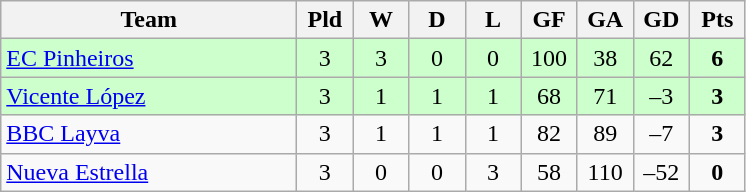<table class="wikitable" style="text-align: center;">
<tr>
<th width="190">Team</th>
<th width="30">Pld</th>
<th width="30">W</th>
<th width="30">D</th>
<th width="30">L</th>
<th width="30">GF</th>
<th width="30">GA</th>
<th width="30">GD</th>
<th width="30">Pts</th>
</tr>
<tr bgcolor=#ccffcc>
<td align="left"> <a href='#'>EC Pinheiros</a></td>
<td>3</td>
<td>3</td>
<td>0</td>
<td>0</td>
<td>100</td>
<td>38</td>
<td>62</td>
<td><strong>6</strong></td>
</tr>
<tr bgcolor=#ccffcc>
<td align="left"> <a href='#'>Vicente López</a></td>
<td>3</td>
<td>1</td>
<td>1</td>
<td>1</td>
<td>68</td>
<td>71</td>
<td>–3</td>
<td><strong>3</strong></td>
</tr>
<tr>
<td align="left"> <a href='#'>BBC Layva</a></td>
<td>3</td>
<td>1</td>
<td>1</td>
<td>1</td>
<td>82</td>
<td>89</td>
<td>–7</td>
<td><strong>3</strong></td>
</tr>
<tr>
<td align="left"> <a href='#'>Nueva Estrella</a></td>
<td>3</td>
<td>0</td>
<td>0</td>
<td>3</td>
<td>58</td>
<td>110</td>
<td>–52</td>
<td><strong>0</strong></td>
</tr>
</table>
